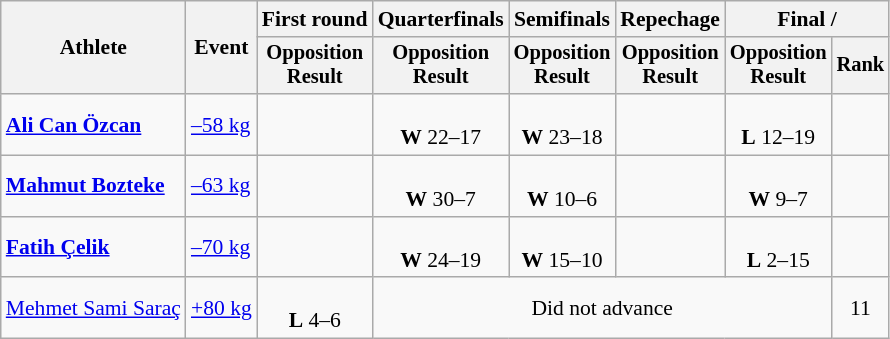<table class="wikitable" style="font-size:90%;">
<tr>
<th rowspan=2>Athlete</th>
<th rowspan=2>Event</th>
<th>First round</th>
<th>Quarterfinals</th>
<th>Semifinals</th>
<th>Repechage</th>
<th colspan=2>Final / </th>
</tr>
<tr style="font-size:95%">
<th>Opposition<br>Result</th>
<th>Opposition<br>Result</th>
<th>Opposition<br>Result</th>
<th>Opposition<br>Result</th>
<th>Opposition<br>Result</th>
<th>Rank</th>
</tr>
<tr align=center>
<td align=left><strong><a href='#'>Ali Can Özcan</a></strong></td>
<td align=left><a href='#'>–58 kg</a></td>
<td></td>
<td><br><strong>W</strong> 22–17</td>
<td><br><strong>W</strong> 23–18</td>
<td></td>
<td><br><strong>L</strong> 12–19</td>
<td></td>
</tr>
<tr align=center>
<td align=left><strong><a href='#'>Mahmut Bozteke</a></strong></td>
<td align=left><a href='#'>–63 kg</a></td>
<td></td>
<td><br><strong>W</strong> 30–7</td>
<td><br><strong>W</strong> 10–6</td>
<td></td>
<td><br><strong>W</strong> 9–7</td>
<td></td>
</tr>
<tr align=center>
<td align=left><strong><a href='#'>Fatih Çelik</a></strong></td>
<td align=left><a href='#'>–70 kg</a></td>
<td></td>
<td><br><strong>W</strong> 24–19</td>
<td><br><strong>W</strong> 15–10</td>
<td></td>
<td><br><strong>L</strong> 2–15</td>
<td></td>
</tr>
<tr align=center>
<td align=left><a href='#'>Mehmet Sami Saraç</a></td>
<td align=left><a href='#'>+80 kg</a></td>
<td><br><strong>L</strong> 4–6</td>
<td colspan=4>Did not advance</td>
<td>11</td>
</tr>
</table>
